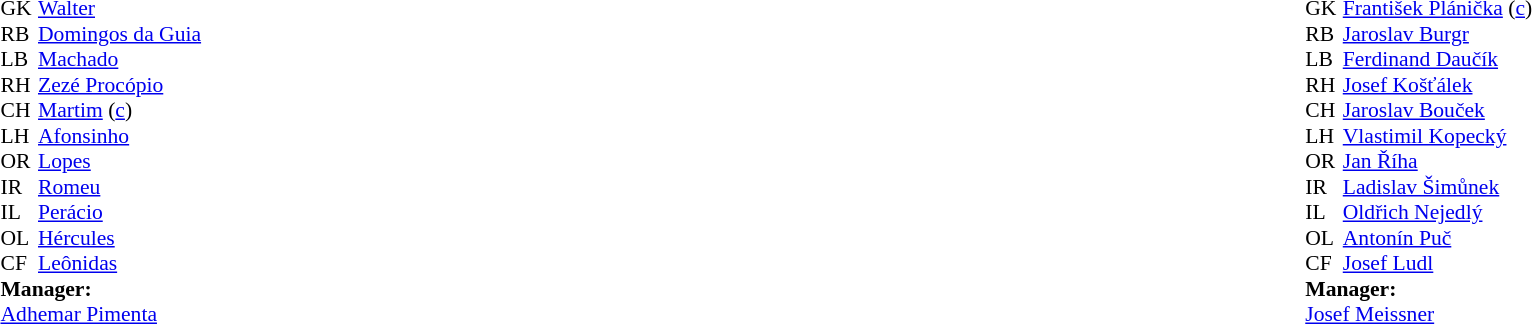<table width="100%">
<tr>
<td valign="top" width="50%"><br><table style="font-size: 90%" cellspacing="0" cellpadding="0">
<tr>
<th width="25"></th>
</tr>
<tr>
<td>GK</td>
<td><a href='#'>Walter</a></td>
</tr>
<tr>
<td>RB</td>
<td><a href='#'>Domingos da Guia</a></td>
</tr>
<tr>
<td>LB</td>
<td><a href='#'>Machado</a></td>
</tr>
<tr>
<td>RH</td>
<td><a href='#'>Zezé Procópio</a></td>
<td></td>
</tr>
<tr>
<td>CH</td>
<td><a href='#'>Martim</a> (<a href='#'>c</a>)</td>
<td></td>
</tr>
<tr>
<td>LH</td>
<td><a href='#'>Afonsinho</a></td>
</tr>
<tr>
<td>OR</td>
<td><a href='#'>Lopes</a></td>
</tr>
<tr>
<td>IR</td>
<td><a href='#'>Romeu</a></td>
</tr>
<tr>
<td>IL</td>
<td><a href='#'>Perácio</a></td>
</tr>
<tr>
<td>OL</td>
<td><a href='#'>Hércules</a></td>
</tr>
<tr>
<td>CF</td>
<td><a href='#'>Leônidas</a></td>
</tr>
<tr>
<td colspan="3"><strong>Manager:</strong></td>
</tr>
<tr>
<td colspan="3"><a href='#'>Adhemar Pimenta</a></td>
</tr>
</table>
</td>
<td valign="top"></td>
<td valign="top" width="50%"><br><table style="font-size: 90%" cellspacing="0" cellpadding="0" align=center>
<tr>
<th width=25></th>
</tr>
<tr>
<td>GK</td>
<td><a href='#'>František Plánička</a> (<a href='#'>c</a>)</td>
</tr>
<tr>
<td>RB</td>
<td><a href='#'>Jaroslav Burgr</a></td>
</tr>
<tr>
<td>LB</td>
<td><a href='#'>Ferdinand Daučík</a></td>
</tr>
<tr>
<td>RH</td>
<td><a href='#'>Josef Košťálek</a></td>
</tr>
<tr>
<td>CH</td>
<td><a href='#'>Jaroslav Bouček</a></td>
</tr>
<tr>
<td>LH</td>
<td><a href='#'>Vlastimil Kopecký</a></td>
</tr>
<tr>
<td>OR</td>
<td><a href='#'>Jan Říha</a></td>
<td></td>
</tr>
<tr>
<td>IR</td>
<td><a href='#'>Ladislav Šimůnek</a></td>
</tr>
<tr>
<td>IL</td>
<td><a href='#'>Oldřich Nejedlý</a></td>
</tr>
<tr>
<td>OL</td>
<td><a href='#'>Antonín Puč</a></td>
</tr>
<tr>
<td>CF</td>
<td><a href='#'>Josef Ludl</a></td>
</tr>
<tr>
<td colspan="3"><strong>Manager:</strong></td>
</tr>
<tr>
<td colspan="3"><a href='#'>Josef Meissner</a></td>
</tr>
</table>
</td>
</tr>
</table>
